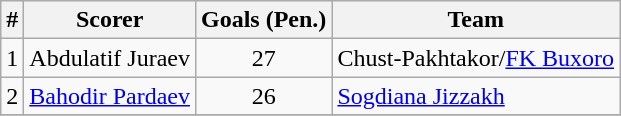<table class="wikitable">
<tr>
<th>#</th>
<th>Scorer</th>
<th>Goals (Pen.)</th>
<th>Team</th>
</tr>
<tr>
<td rowspan="1">1</td>
<td> Abdulatif Juraev</td>
<td align=center>27</td>
<td>Chust-Pakhtakor/<a href='#'>FK Buxoro</a></td>
</tr>
<tr>
<td>2</td>
<td> <a href='#'>Bahodir Pardaev</a></td>
<td align=center>26</td>
<td><a href='#'>Sogdiana Jizzakh</a></td>
</tr>
<tr>
</tr>
</table>
